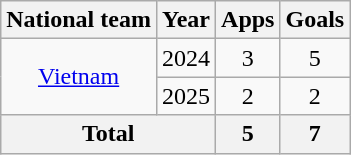<table class="wikitable" style="text-align: center;">
<tr>
<th>National team</th>
<th>Year</th>
<th>Apps</th>
<th>Goals</th>
</tr>
<tr>
<td rowspan="2"><a href='#'>Vietnam</a></td>
<td>2024</td>
<td>3</td>
<td>5</td>
</tr>
<tr>
<td>2025</td>
<td>2</td>
<td>2</td>
</tr>
<tr>
<th colspan="2">Total</th>
<th>5</th>
<th>7</th>
</tr>
</table>
